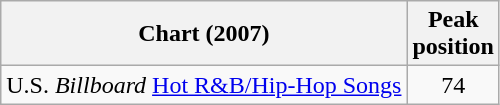<table class="wikitable">
<tr>
<th align="left">Chart (2007)</th>
<th align="center">Peak<br>position</th>
</tr>
<tr>
<td align="left">U.S. <em>Billboard</em> <a href='#'>Hot R&B/Hip-Hop Songs</a></td>
<td align="center">74</td>
</tr>
</table>
